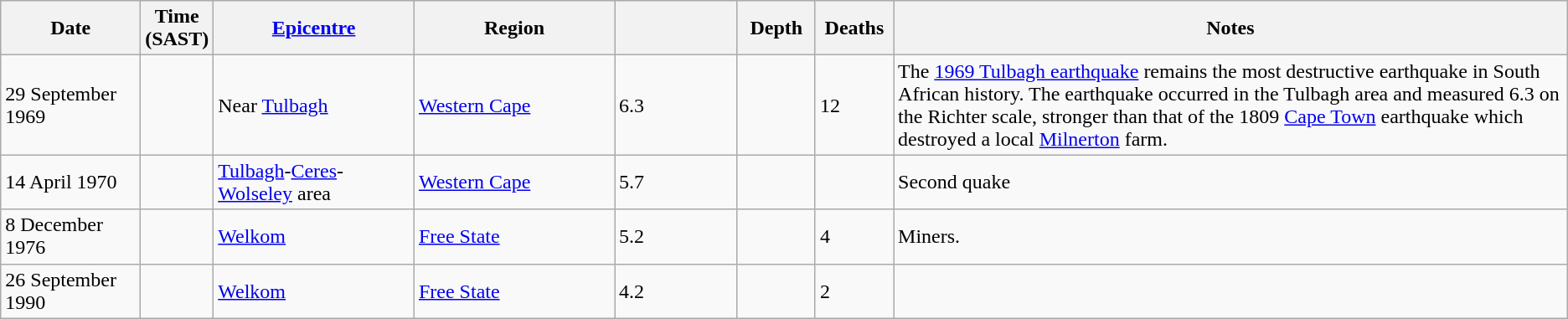<table class="wikitable sortable">
<tr style="background:#ececec;">
<th style="width:9%;">Date</th>
<th style="width:3%;">Time (SAST)</th>
<th style="width:13%;"><a href='#'>Epicentre</a></th>
<th style="width:13%;">Region</th>
<th width=8%><a href='#'><em></em></a></th>
<th style="width:5%;">Depth</th>
<th style="width:5%;">Deaths</th>
<th style="width:55%;">Notes</th>
</tr>
<tr>
<td>29 September 1969</td>
<td></td>
<td>Near <a href='#'>Tulbagh</a></td>
<td><a href='#'>Western Cape</a></td>
<td>6.3</td>
<td></td>
<td>12</td>
<td>The <a href='#'>1969 Tulbagh earthquake</a> remains the most destructive earthquake in South African history. The earthquake occurred in the Tulbagh area and measured 6.3 on the Richter scale, stronger than that of the 1809 <a href='#'>Cape Town</a> earthquake which destroyed a local <a href='#'>Milnerton</a> farm.</td>
</tr>
<tr>
<td>14 April 1970</td>
<td></td>
<td><a href='#'>Tulbagh</a>-<a href='#'>Ceres</a>-<a href='#'>Wolseley</a> area</td>
<td><a href='#'>Western Cape</a></td>
<td>5.7</td>
<td></td>
<td></td>
<td>Second quake</td>
</tr>
<tr>
<td>8 December 1976</td>
<td></td>
<td><a href='#'>Welkom</a></td>
<td><a href='#'>Free State</a></td>
<td>5.2</td>
<td></td>
<td>4</td>
<td>Miners.</td>
</tr>
<tr>
<td>26 September 1990</td>
<td></td>
<td><a href='#'>Welkom</a></td>
<td><a href='#'>Free State</a></td>
<td>4.2</td>
<td></td>
<td>2</td>
<td></td>
</tr>
</table>
